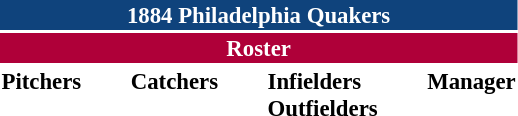<table class="toccolours" style="font-size: 95%;">
<tr>
<th colspan="10" style="background-color: #0f437c; color: white; text-align: center;">1884 Philadelphia Quakers</th>
</tr>
<tr>
<td colspan="10" style="background-color:#af0039; color: white; text-align: center;"><strong>Roster</strong></td>
</tr>
<tr>
<td valign="top"><strong>Pitchers</strong><br>






</td>
<td width="25px"></td>
<td valign="top"><strong>Catchers</strong><br>











</td>
<td width="25px"></td>
<td valign="top"><strong>Infielders</strong><br>



<strong>Outfielders</strong>





</td>
<td width="25px"></td>
<td valign="top"><strong>Manager</strong><br></td>
</tr>
</table>
